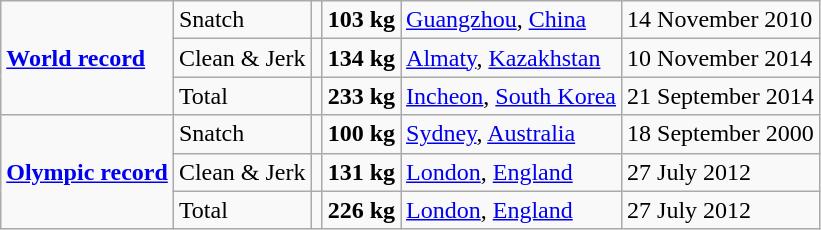<table class="wikitable">
<tr>
<td rowspan=3><strong><a href='#'>World record</a></strong></td>
<td>Snatch</td>
<td></td>
<td><strong>103 kg</strong></td>
<td><a href='#'>Guangzhou</a>, <a href='#'>China</a></td>
<td>14 November 2010</td>
</tr>
<tr>
<td>Clean & Jerk</td>
<td></td>
<td><strong>134 kg</strong></td>
<td><a href='#'>Almaty</a>, <a href='#'>Kazakhstan</a></td>
<td>10 November 2014</td>
</tr>
<tr>
<td>Total</td>
<td></td>
<td><strong>233 kg</strong></td>
<td><a href='#'>Incheon</a>, <a href='#'>South Korea</a></td>
<td>21 September 2014</td>
</tr>
<tr>
<td rowspan=3><strong><a href='#'>Olympic record</a></strong></td>
<td>Snatch</td>
<td></td>
<td><strong>100 kg</strong></td>
<td><a href='#'>Sydney</a>, <a href='#'>Australia</a></td>
<td>18 September 2000</td>
</tr>
<tr>
<td>Clean & Jerk</td>
<td></td>
<td><strong>131 kg</strong></td>
<td><a href='#'>London</a>, <a href='#'>England</a></td>
<td>27 July 2012</td>
</tr>
<tr>
<td>Total</td>
<td></td>
<td><strong>226 kg</strong></td>
<td><a href='#'>London</a>, <a href='#'>England</a></td>
<td>27 July 2012</td>
</tr>
</table>
